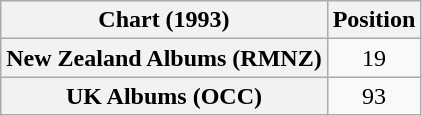<table class="wikitable plainrowheaders" style="text-align:center">
<tr>
<th scope="col">Chart (1993)</th>
<th scope="col">Position</th>
</tr>
<tr>
<th scope="row">New Zealand Albums (RMNZ)</th>
<td>19</td>
</tr>
<tr>
<th scope="row">UK Albums (OCC)</th>
<td>93</td>
</tr>
</table>
